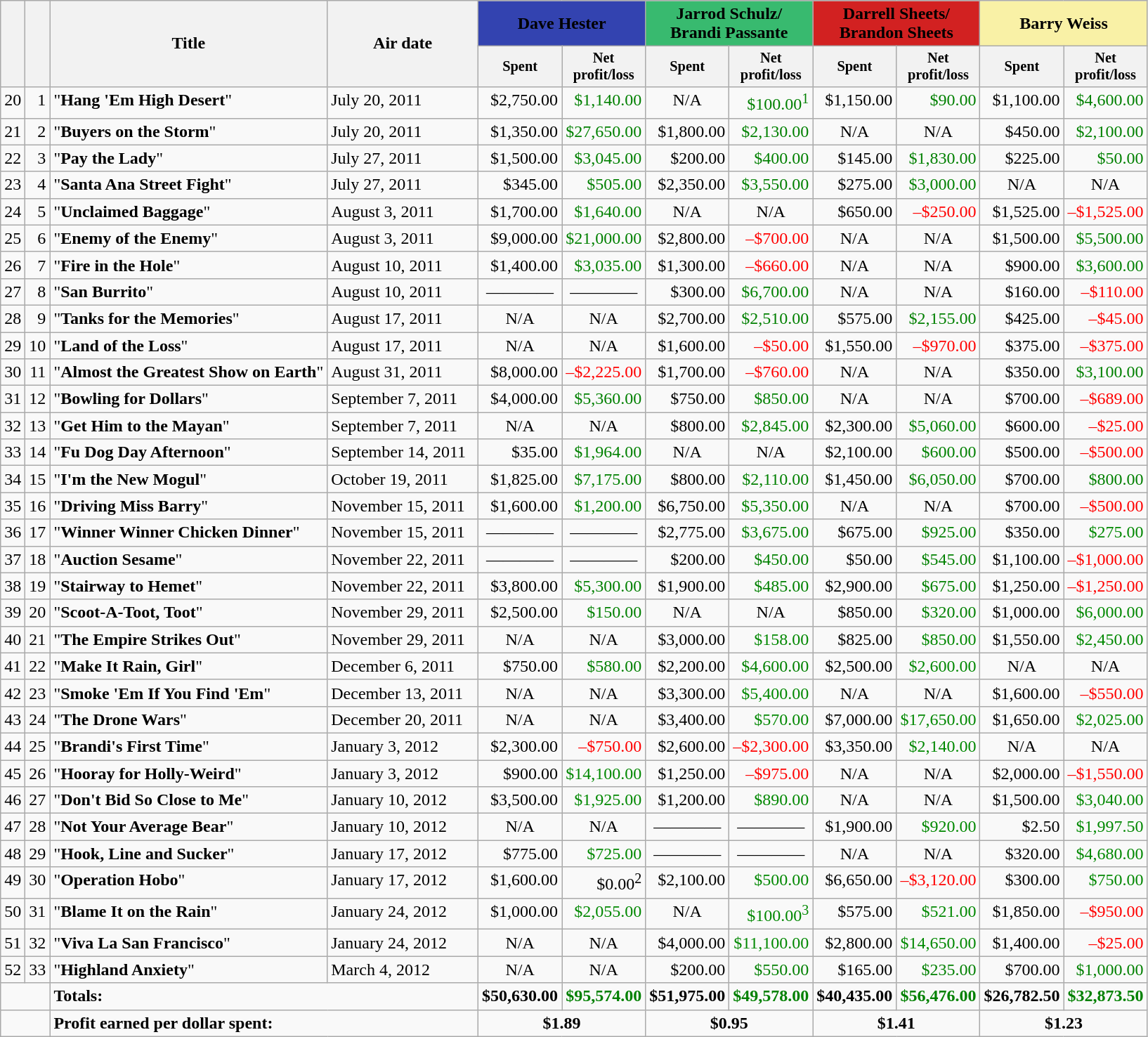<table class="wikitable" style="text-align: right;">
<tr>
<th rowspan = "2"></th>
<th rowspan = "2"></th>
<th rowspan = "2">Title</th>
<th rowspan = "2">Air date</th>
<th colspan = "2" style="background:#3343b0;">Dave Hester</th>
<th colspan = "2" style="background:#38ba6f;">Jarrod Schulz/<br>Brandi Passante</th>
<th colspan = "2" style="background:#d22121;">Darrell Sheets/<br>Brandon Sheets</th>
<th colspan = "2" style="background:#F9F1A6;">Barry Weiss</th>
</tr>
<tr>
<th style="width:66px; font-size:85%;">Spent</th>
<th style="width:66px; font-size:85%;">Net profit/loss</th>
<th style="width:66px; font-size:85%;">Spent</th>
<th style="width:66px; font-size:85%;">Net profit/loss</th>
<th style="width:66px; font-size:85%;">Spent</th>
<th style="width:66px; font-size:85%;">Net profit/loss</th>
<th style="width:66px; font-size:85%;">Spent</th>
<th style="width:66px; font-size:85%;">Net profit/loss</th>
</tr>
<tr valign="top">
<td>20</td>
<td>1</td>
<td align="left">"<strong>Hang 'Em High Desert</strong>"</td>
<td align="left">July 20, 2011</td>
<td>$2,750.00</td>
<td style="color:green;">$1,140.00</td>
<td style="text-align:center;">N/A</td>
<td style="color:green;">$100.00<sup>1</sup></td>
<td>$1,150.00</td>
<td style="color:green;">$90.00</td>
<td>$1,100.00</td>
<td style="color:green;">$4,600.00</td>
</tr>
<tr valign="top">
<td>21</td>
<td>2</td>
<td align="left">"<strong>Buyers on the Storm</strong>"</td>
<td align="left">July 20, 2011</td>
<td>$1,350.00</td>
<td style="color:green;">$27,650.00</td>
<td>$1,800.00</td>
<td style="color:green;">$2,130.00</td>
<td style="text-align:center;">N/A</td>
<td style="text-align:center;">N/A</td>
<td>$450.00</td>
<td style="color:green;">$2,100.00</td>
</tr>
<tr valign="top">
<td>22</td>
<td>3</td>
<td align="left">"<strong>Pay the Lady</strong>"</td>
<td align="left">July 27, 2011</td>
<td>$1,500.00</td>
<td style="color:green;">$3,045.00</td>
<td>$200.00</td>
<td style="color:green;">$400.00</td>
<td>$145.00</td>
<td style="color:green;">$1,830.00</td>
<td>$225.00</td>
<td style="color:green;">$50.00</td>
</tr>
<tr valign="top">
<td>23</td>
<td>4</td>
<td align="left">"<strong>Santa Ana Street Fight</strong>"</td>
<td align="left">July 27, 2011</td>
<td>$345.00</td>
<td style="color:green;">$505.00</td>
<td>$2,350.00</td>
<td style="color:green;">$3,550.00</td>
<td>$275.00</td>
<td style="color:green;">$3,000.00</td>
<td style="text-align:center;">N/A</td>
<td style="text-align:center;">N/A</td>
</tr>
<tr valign="top">
<td>24</td>
<td>5</td>
<td align="left">"<strong>Unclaimed Baggage</strong>"</td>
<td align="left">August 3, 2011</td>
<td>$1,700.00</td>
<td style="color:green;">$1,640.00</td>
<td style="text-align:center;">N/A</td>
<td style="text-align:center;">N/A</td>
<td>$650.00</td>
<td style="color:#f00;">–$250.00</td>
<td>$1,525.00</td>
<td style="color:#f00;">–$1,525.00</td>
</tr>
<tr valign="top">
<td>25</td>
<td>6</td>
<td align="left">"<strong>Enemy of the Enemy</strong>"</td>
<td align="left">August 3, 2011</td>
<td>$9,000.00</td>
<td style="color:green;">$21,000.00</td>
<td>$2,800.00</td>
<td style="color:#f00;">–$700.00</td>
<td style="text-align:center;">N/A</td>
<td style="text-align:center;">N/A</td>
<td>$1,500.00</td>
<td style="color:green;">$5,500.00</td>
</tr>
<tr valign="top">
<td>26</td>
<td>7</td>
<td align="left">"<strong>Fire in the Hole</strong>"</td>
<td align="left">August 10, 2011</td>
<td>$1,400.00</td>
<td style="color:green;">$3,035.00</td>
<td>$1,300.00</td>
<td style="color:#f00;">–$660.00</td>
<td style="text-align:center;">N/A</td>
<td style="text-align:center;">N/A</td>
<td>$900.00</td>
<td style="color:green;">$3,600.00</td>
</tr>
<tr valign="top">
<td>27</td>
<td>8</td>
<td align="left">"<strong>San Burrito</strong>"</td>
<td align="left">August 10, 2011</td>
<td style="text-align:center;">————</td>
<td style="text-align:center;">————</td>
<td>$300.00</td>
<td style="color:green;">$6,700.00</td>
<td style="text-align:center;">N/A</td>
<td style="text-align:center;">N/A</td>
<td>$160.00</td>
<td style="color:#f00;">–$110.00</td>
</tr>
<tr valign="top">
<td>28</td>
<td>9</td>
<td align="left">"<strong>Tanks for the Memories</strong>"</td>
<td align="left">August 17, 2011</td>
<td style="text-align:center;">N/A</td>
<td style="text-align:center;">N/A</td>
<td>$2,700.00</td>
<td style="color:green;">$2,510.00</td>
<td>$575.00</td>
<td style="color:green;">$2,155.00</td>
<td>$425.00</td>
<td style="color:#f00;">–$45.00</td>
</tr>
<tr valign="top">
<td>29</td>
<td>10</td>
<td align="left">"<strong>Land of the Loss</strong>"</td>
<td align="left">August 17, 2011</td>
<td style="text-align:center;">N/A</td>
<td style="text-align:center;">N/A</td>
<td>$1,600.00</td>
<td style="color:#f00;">–$50.00</td>
<td>$1,550.00</td>
<td style="color:#f00;">–$970.00</td>
<td>$375.00</td>
<td style="color:#f00;">–$375.00</td>
</tr>
<tr valign="top">
<td>30</td>
<td>11</td>
<td align="left">"<strong>Almost the Greatest Show on Earth</strong>"</td>
<td align="left">August 31, 2011</td>
<td>$8,000.00</td>
<td style="color:#f00;">–$2,225.00</td>
<td>$1,700.00</td>
<td style="color:#f00;">–$760.00</td>
<td style="text-align:center;">N/A</td>
<td style="text-align:center;">N/A</td>
<td>$350.00</td>
<td style="color:green;">$3,100.00</td>
</tr>
<tr valign="top">
<td>31</td>
<td>12</td>
<td align="left">"<strong>Bowling for Dollars</strong>"</td>
<td align="left">September 7, 2011</td>
<td>$4,000.00</td>
<td style="color:green;">$5,360.00</td>
<td>$750.00</td>
<td style="color:green;">$850.00</td>
<td style="text-align:center;">N/A</td>
<td style="text-align:center;">N/A</td>
<td>$700.00</td>
<td style="color:#f00;">–$689.00</td>
</tr>
<tr valign="top">
<td>32</td>
<td>13</td>
<td align="left">"<strong>Get Him to the Mayan</strong>"</td>
<td align="left">September 7, 2011</td>
<td style="text-align:center;">N/A</td>
<td style="text-align:center;">N/A</td>
<td>$800.00</td>
<td style="color:green;">$2,845.00</td>
<td>$2,300.00</td>
<td style="color:green;">$5,060.00</td>
<td>$600.00</td>
<td style="color:#f00;">–$25.00</td>
</tr>
<tr valign="top">
<td>33</td>
<td>14</td>
<td align="left">"<strong>Fu Dog Day Afternoon</strong>"</td>
<td align="left">September 14, 2011  </td>
<td>$35.00</td>
<td style="color:green;">$1,964.00</td>
<td style="text-align:center;">N/A</td>
<td style="text-align:center;">N/A</td>
<td>$2,100.00</td>
<td style="color:green;">$600.00</td>
<td>$500.00</td>
<td style="color:#f00;">–$500.00</td>
</tr>
<tr valign="top">
<td>34</td>
<td>15</td>
<td align="left">"<strong>I'm the New Mogul</strong>"</td>
<td align="left">October 19, 2011</td>
<td>$1,825.00</td>
<td style="color:green;">$7,175.00</td>
<td>$800.00</td>
<td style="color:green;">$2,110.00</td>
<td>$1,450.00</td>
<td style="color:green;">$6,050.00</td>
<td>$700.00</td>
<td style="color:green;">$800.00</td>
</tr>
<tr valign="top">
<td>35</td>
<td>16</td>
<td align="left">"<strong>Driving Miss Barry</strong>"</td>
<td align="left">November 15, 2011</td>
<td>$1,600.00</td>
<td style="color:green;">$1,200.00</td>
<td>$6,750.00</td>
<td style="color:green;">$5,350.00</td>
<td style="text-align:center;">N/A</td>
<td style="text-align:center;">N/A</td>
<td>$700.00</td>
<td style="color:#f00;">–$500.00</td>
</tr>
<tr valign="top">
<td>36</td>
<td>17</td>
<td align="left">"<strong>Winner Winner Chicken Dinner</strong>"</td>
<td align="left">November 15, 2011</td>
<td style="text-align:center;">————</td>
<td style="text-align:center;">————</td>
<td>$2,775.00</td>
<td style="color:green;">$3,675.00</td>
<td>$675.00</td>
<td style="color:green;">$925.00</td>
<td>$350.00</td>
<td style="color:#008800;">$275.00</td>
</tr>
<tr valign="top">
<td>37</td>
<td>18</td>
<td align="left">"<strong>Auction Sesame</strong>"</td>
<td align="left">November 22, 2011</td>
<td style="text-align:center;">————</td>
<td style="text-align:center;">————</td>
<td>$200.00</td>
<td style="color:green;">$450.00</td>
<td>$50.00</td>
<td style="color:green;">$545.00</td>
<td>$1,100.00</td>
<td style="color:#f00;">–$1,000.00</td>
</tr>
<tr valign="top">
<td>38</td>
<td>19</td>
<td align="left">"<strong>Stairway to Hemet</strong>"</td>
<td align="left">November 22, 2011</td>
<td>$3,800.00</td>
<td style="color:green;">$5,300.00</td>
<td>$1,900.00</td>
<td style="color:green;">$485.00</td>
<td>$2,900.00</td>
<td style="color:green;">$675.00</td>
<td>$1,250.00</td>
<td style="color:#f00;">–$1,250.00</td>
</tr>
<tr valign="top">
<td>39</td>
<td>20</td>
<td align="left">"<strong>Scoot-A-Toot, Toot</strong>"</td>
<td align="left">November 29, 2011</td>
<td>$2,500.00</td>
<td style="color:green;">$150.00</td>
<td style="text-align:center;">N/A</td>
<td style="text-align:center;">N/A</td>
<td>$850.00</td>
<td style="color:green;">$320.00</td>
<td>$1,000.00</td>
<td style="color:#008800;">$6,000.00</td>
</tr>
<tr valign="top">
<td>40</td>
<td>21</td>
<td align="left">"<strong>The Empire Strikes Out</strong>"</td>
<td align="left">November 29, 2011</td>
<td style="text-align:center;">N/A</td>
<td style="text-align:center;">N/A</td>
<td>$3,000.00</td>
<td style="color:#008800;">$158.00</td>
<td>$825.00</td>
<td style="color:#008800;">$850.00</td>
<td>$1,550.00</td>
<td style="color:#008800;">$2,450.00</td>
</tr>
<tr valign="top">
<td>41</td>
<td>22</td>
<td align="left">"<strong>Make It Rain, Girl</strong>"</td>
<td align="left">December 6, 2011</td>
<td>$750.00</td>
<td style="color:green;">$580.00</td>
<td>$2,200.00</td>
<td style="color:green;">$4,600.00</td>
<td>$2,500.00</td>
<td style="color:#008800;">$2,600.00</td>
<td style="text-align:center;">N/A</td>
<td style="text-align:center;">N/A</td>
</tr>
<tr valign="top">
<td>42</td>
<td>23</td>
<td align="left">"<strong>Smoke 'Em If You Find 'Em</strong>"</td>
<td align="left">December 13, 2011</td>
<td style="text-align:center;">N/A</td>
<td style="text-align:center;">N/A</td>
<td>$3,300.00</td>
<td style="color:#008800;">$5,400.00</td>
<td style="text-align:center;">N/A</td>
<td style="text-align:center;">N/A</td>
<td>$1,600.00</td>
<td style="color:#f00;">–$550.00</td>
</tr>
<tr valign="top">
<td>43</td>
<td>24</td>
<td align="left">"<strong>The Drone Wars</strong>"</td>
<td align="left">December 20, 2011</td>
<td style="text-align:center;">N/A</td>
<td style="text-align:center;">N/A</td>
<td>$3,400.00</td>
<td style="color:#008800;">$570.00</td>
<td>$7,000.00</td>
<td style="color:#008800;">$17,650.00</td>
<td>$1,650.00</td>
<td style="color:#008800;">$2,025.00</td>
</tr>
<tr valign="top">
<td>44</td>
<td>25</td>
<td align="left">"<strong>Brandi's First Time</strong>"</td>
<td align="left">January 3, 2012</td>
<td>$2,300.00</td>
<td style="color:#f00;">–$750.00</td>
<td>$2,600.00</td>
<td style="color:#f00;">–$2,300.00</td>
<td>$3,350.00</td>
<td style="color:#008800;">$2,140.00</td>
<td style="text-align:center;">N/A</td>
<td style="text-align:center;">N/A</td>
</tr>
<tr valign="top">
<td>45</td>
<td>26</td>
<td align="left">"<strong>Hooray for Holly-Weird</strong>"</td>
<td align="left">January 3, 2012</td>
<td>$900.00</td>
<td style="color:#008800;">$14,100.00</td>
<td>$1,250.00</td>
<td style="color:#f00;">–$975.00</td>
<td style="text-align:center;">N/A</td>
<td style="text-align:center;">N/A</td>
<td>$2,000.00</td>
<td style="color:#f00;">–$1,550.00</td>
</tr>
<tr valign="top">
<td>46</td>
<td>27</td>
<td align="left">"<strong>Don't Bid So Close to Me</strong>"</td>
<td align="left">January 10, 2012</td>
<td>$3,500.00</td>
<td style="color:#008800;">$1,925.00</td>
<td>$1,200.00</td>
<td style="color:#008800;">$890.00</td>
<td style="text-align:center;">N/A</td>
<td style="text-align:center;">N/A</td>
<td>$1,500.00</td>
<td style="color:#008800;">$3,040.00</td>
</tr>
<tr valign="top">
<td>47</td>
<td>28</td>
<td align="left">"<strong>Not Your Average Bear</strong>"</td>
<td align="left">January 10, 2012</td>
<td style="text-align:center;">N/A</td>
<td style="text-align:center;">N/A</td>
<td style="text-align:center;">————</td>
<td style="text-align:center;">————</td>
<td>$1,900.00</td>
<td style="color:#008800;">$920.00</td>
<td>$2.50</td>
<td style="color:#008800;">$1,997.50</td>
</tr>
<tr valign="top">
<td>48</td>
<td>29</td>
<td align="left">"<strong>Hook, Line and Sucker</strong>"</td>
<td align="left">January 17, 2012</td>
<td>$775.00</td>
<td style="color:#008800;">$725.00</td>
<td style="text-align:center;">————</td>
<td style="text-align:center;">————</td>
<td style="text-align:center;">N/A</td>
<td style="text-align:center;">N/A</td>
<td>$320.00</td>
<td style="color:#008800;">$4,680.00</td>
</tr>
<tr valign="top">
<td>49</td>
<td>30</td>
<td align="left">"<strong>Operation Hobo</strong>"</td>
<td align="left">January 17, 2012</td>
<td>$1,600.00</td>
<td>$0.00<sup>2</sup></td>
<td>$2,100.00</td>
<td style="color:#008800;">$500.00</td>
<td>$6,650.00</td>
<td style="color:#f00;">–$3,120.00</td>
<td>$300.00</td>
<td style="color:#008800;">$750.00</td>
</tr>
<tr valign="top">
<td>50</td>
<td>31</td>
<td align="left">"<strong>Blame It on the Rain</strong>"</td>
<td align="left">January 24, 2012</td>
<td>$1,000.00</td>
<td style="color:#008800;">$2,055.00</td>
<td style="text-align:center;">N/A</td>
<td style="color:#008800;">$100.00<sup>3</sup></td>
<td>$575.00</td>
<td style="color:#008800;">$521.00</td>
<td>$1,850.00</td>
<td style="color:#f00;">–$950.00</td>
</tr>
<tr valign="top">
<td>51</td>
<td>32</td>
<td align="left">"<strong>Viva La San Francisco</strong>"</td>
<td align="left">January 24, 2012</td>
<td style="text-align:center;">N/A</td>
<td style="text-align:center;">N/A</td>
<td>$4,000.00</td>
<td style="color:#008800;">$11,100.00</td>
<td>$2,800.00</td>
<td style="color:#008800;">$14,650.00</td>
<td>$1,400.00</td>
<td style="color:#f00;">–$25.00</td>
</tr>
<tr valign="top">
<td>52</td>
<td>33</td>
<td align="left">"<strong>Highland Anxiety</strong>"</td>
<td align="left">March 4, 2012</td>
<td style="text-align:center;">N/A</td>
<td style="text-align:center;">N/A</td>
<td>$200.00</td>
<td style="color:green;">$550.00</td>
<td>$165.00</td>
<td style="color:green;">$235.00</td>
<td>$700.00</td>
<td style="color:green;">$1,000.00</td>
</tr>
<tr valign="top">
<td colspan="2"></td>
<td colspan="2" style="text-align:left;"><strong>Totals:</strong></td>
<td><strong>$50,630.00</strong></td>
<td style="color:green;"><strong>$95,574.00</strong></td>
<td><strong>$51,975.00</strong></td>
<td style="color:green;"><strong>$49,578.00</strong></td>
<td><strong>$40,435.00</strong></td>
<td style="color:green;"><strong>$56,476.00</strong></td>
<td><strong>$26,782.50</strong></td>
<td style="color:green;"><strong>$32,873.50</strong></td>
</tr>
<tr valign="top">
<td colspan="2"></td>
<td colspan="2" style="text-align:left;"><strong>Profit earned per dollar spent:</strong></td>
<td colspan="2" style="text-align:center;"><strong>$1.89</strong></td>
<td colspan="2" style="text-align:center;"><strong>$0.95</strong></td>
<td colspan="2" style="text-align:center;"><strong>$1.41</strong></td>
<td colspan="2" style="text-align:center;"><strong>$1.23</strong></td>
</tr>
</table>
